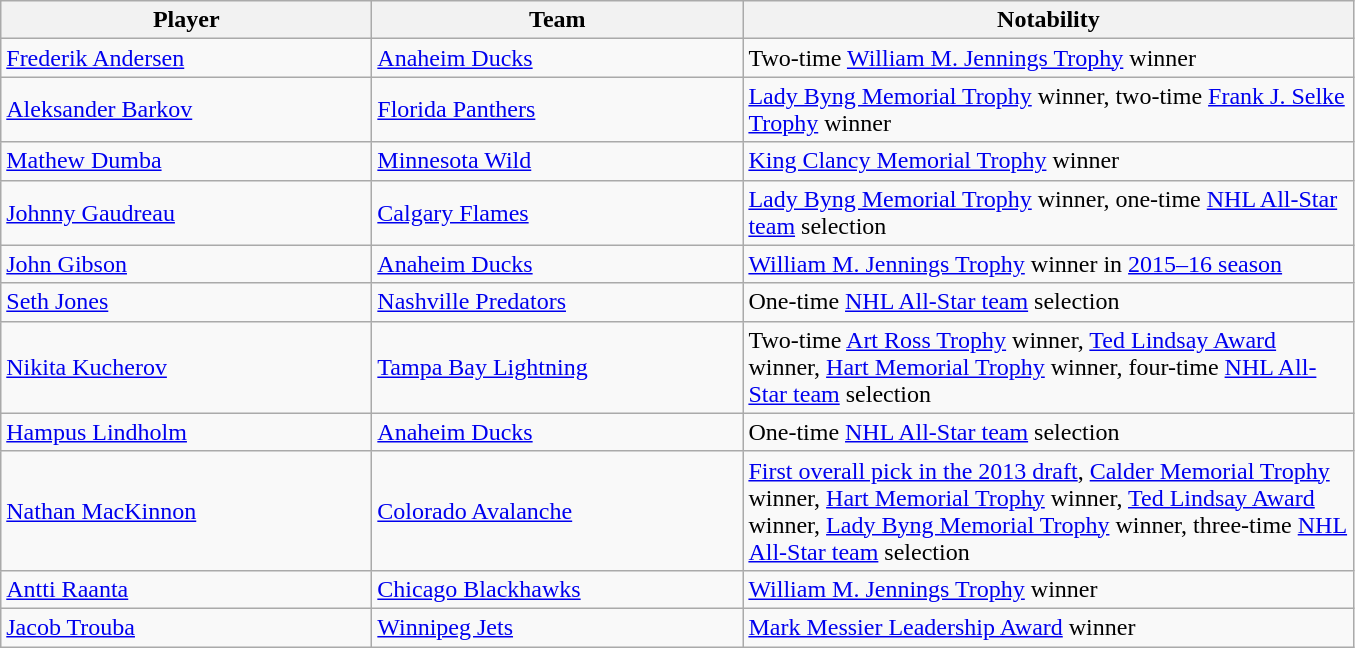<table class="wikitable">
<tr>
<th style="width:15em">Player</th>
<th style="width:15em">Team</th>
<th style="width:25em">Notability</th>
</tr>
<tr>
<td><a href='#'>Frederik Andersen</a></td>
<td><a href='#'>Anaheim Ducks</a></td>
<td>Two-time <a href='#'>William M. Jennings Trophy</a> winner</td>
</tr>
<tr>
<td><a href='#'>Aleksander Barkov</a></td>
<td><a href='#'>Florida Panthers</a></td>
<td><a href='#'>Lady Byng Memorial Trophy</a> winner, two-time <a href='#'>Frank J. Selke Trophy</a> winner</td>
</tr>
<tr>
<td><a href='#'>Mathew Dumba</a></td>
<td><a href='#'>Minnesota Wild</a></td>
<td><a href='#'>King Clancy Memorial Trophy</a> winner</td>
</tr>
<tr>
<td><a href='#'>Johnny Gaudreau</a></td>
<td><a href='#'>Calgary Flames</a></td>
<td><a href='#'>Lady Byng Memorial Trophy</a> winner, one-time <a href='#'>NHL All-Star team</a> selection</td>
</tr>
<tr>
<td><a href='#'>John Gibson</a></td>
<td><a href='#'>Anaheim Ducks</a></td>
<td><a href='#'>William M. Jennings Trophy</a> winner in <a href='#'>2015–16 season</a></td>
</tr>
<tr>
<td><a href='#'>Seth Jones</a></td>
<td><a href='#'>Nashville Predators</a></td>
<td>One-time <a href='#'>NHL All-Star team</a> selection</td>
</tr>
<tr>
<td><a href='#'>Nikita Kucherov</a></td>
<td><a href='#'>Tampa Bay Lightning</a></td>
<td>Two-time <a href='#'>Art Ross Trophy</a> winner, <a href='#'>Ted Lindsay Award</a> winner, <a href='#'>Hart Memorial Trophy</a> winner, four-time <a href='#'>NHL All-Star team</a> selection</td>
</tr>
<tr>
<td><a href='#'>Hampus Lindholm</a></td>
<td><a href='#'>Anaheim Ducks</a></td>
<td>One-time <a href='#'>NHL All-Star team</a> selection</td>
</tr>
<tr>
<td><a href='#'>Nathan MacKinnon</a></td>
<td><a href='#'>Colorado Avalanche</a></td>
<td><a href='#'>First overall pick in the 2013 draft</a>, <a href='#'>Calder Memorial Trophy</a> winner, <a href='#'>Hart Memorial Trophy</a> winner, <a href='#'>Ted Lindsay Award</a> winner, <a href='#'>Lady Byng Memorial Trophy</a> winner, three-time <a href='#'>NHL All-Star team</a> selection</td>
</tr>
<tr>
<td><a href='#'>Antti Raanta</a></td>
<td><a href='#'>Chicago Blackhawks</a></td>
<td><a href='#'>William M. Jennings Trophy</a> winner</td>
</tr>
<tr>
<td><a href='#'>Jacob Trouba</a></td>
<td><a href='#'>Winnipeg Jets</a></td>
<td><a href='#'>Mark Messier Leadership Award</a> winner<br></td>
</tr>
</table>
